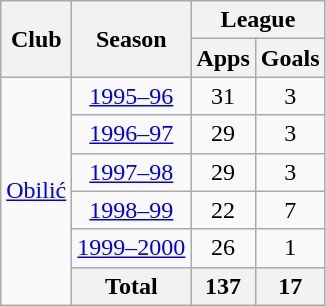<table class="wikitable" style="text-align:center">
<tr>
<th rowspan="2">Club</th>
<th rowspan="2">Season</th>
<th colspan="2">League</th>
</tr>
<tr>
<th>Apps</th>
<th>Goals</th>
</tr>
<tr>
<td rowspan="6"><a href='#'>Obilić</a></td>
<td><a href='#'>1995–96</a></td>
<td>31</td>
<td>3</td>
</tr>
<tr>
<td><a href='#'>1996–97</a></td>
<td>29</td>
<td>3</td>
</tr>
<tr>
<td><a href='#'>1997–98</a></td>
<td>29</td>
<td>3</td>
</tr>
<tr>
<td><a href='#'>1998–99</a></td>
<td>22</td>
<td>7</td>
</tr>
<tr>
<td><a href='#'>1999–2000</a></td>
<td>26</td>
<td>1</td>
</tr>
<tr>
<th>Total</th>
<th>137</th>
<th>17</th>
</tr>
</table>
